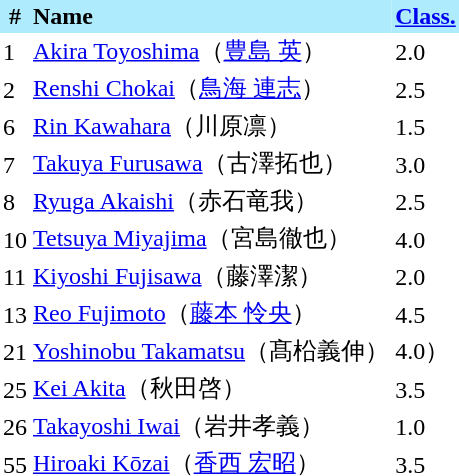<table border=0 cellpadding=2 cellspacing=0>
<tr bgcolor=#ADEBFD>
<th>#</th>
<th align=left>Name</th>
<th align=left><a href='#'>Class.</a></th>
</tr>
<tr>
<td>1</td>
<td align=left><a href='#'>Akira Toyoshima</a>（<a href='#'>豊島 英</a>）</td>
<td align=left>2.0</td>
</tr>
<tr>
<td>2</td>
<td align=left><a href='#'>Renshi Chokai</a>（<a href='#'>鳥海 連志</a>）</td>
<td align=left>2.5</td>
</tr>
<tr>
<td>6</td>
<td align=left><a href='#'>Rin Kawahara</a>（川原凛）</td>
<td align=left>1.5</td>
</tr>
<tr>
<td>7</td>
<td align=left><a href='#'>Takuya Furusawa</a>（古澤拓也）</td>
<td align=left>3.0</td>
</tr>
<tr>
<td>8</td>
<td align=left><a href='#'>Ryuga Akaishi</a>（赤石竜我）</td>
<td align=left>2.5</td>
</tr>
<tr>
<td>10</td>
<td align=left><a href='#'>Tetsuya Miyajima</a>（宮島徹也）</td>
<td align=left>4.0</td>
</tr>
<tr>
<td>11</td>
<td align=left><a href='#'>Kiyoshi Fujisawa</a>（藤澤潔）</td>
<td align=left>2.0</td>
</tr>
<tr>
<td>13</td>
<td align=left><a href='#'>Reo Fujimoto</a>（<a href='#'>藤本 怜央</a>）</td>
<td align=left>4.5</td>
</tr>
<tr>
<td>21</td>
<td align=left><a href='#'>Yoshinobu Takamatsu</a>（髙柗義伸）</td>
<td align=left>4.0）</td>
</tr>
<tr>
<td>25</td>
<td align=left><a href='#'>Kei Akita</a>（秋田啓）</td>
<td align=left>3.5</td>
</tr>
<tr>
<td>26</td>
<td align=left><a href='#'>Takayoshi Iwai</a>（岩井孝義）</td>
<td align=left>1.0</td>
</tr>
<tr>
<td>55</td>
<td align=left><a href='#'>Hiroaki Kōzai</a>（<a href='#'>香西 宏昭</a>）</td>
<td align=left>3.5</td>
</tr>
</table>
